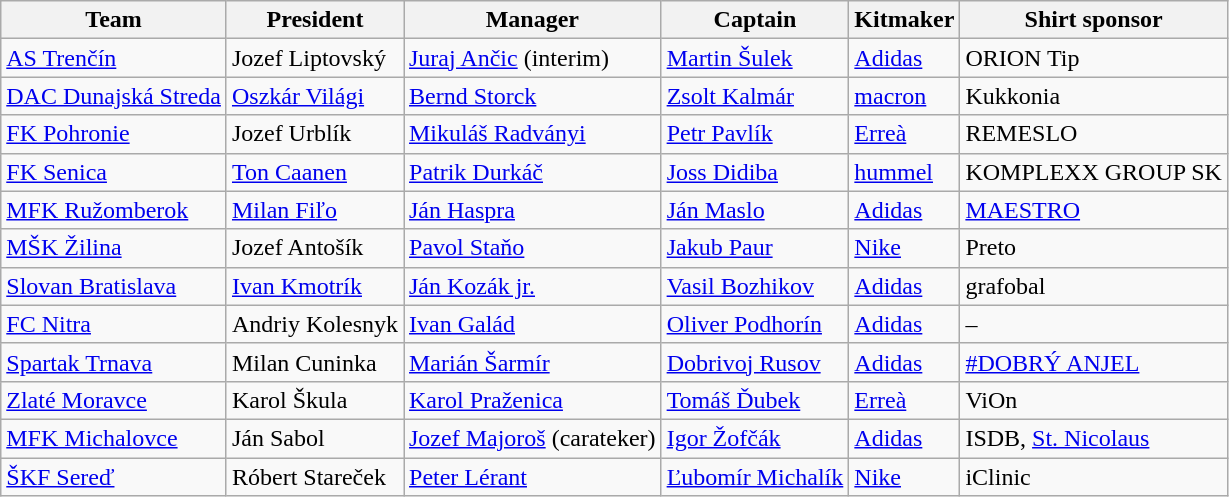<table class="wikitable sortable" style="text-align: left;">
<tr>
<th>Team</th>
<th>President</th>
<th>Manager</th>
<th>Captain</th>
<th>Kitmaker</th>
<th>Shirt sponsor</th>
</tr>
<tr>
<td><a href='#'>AS Trenčín</a></td>
<td> Jozef Liptovský</td>
<td> <a href='#'>Juraj Ančic</a> (interim)</td>
<td> <a href='#'>Martin Šulek</a></td>
<td> <a href='#'>Adidas</a></td>
<td>ORION Tip</td>
</tr>
<tr>
<td><a href='#'>DAC Dunajská Streda</a></td>
<td> <a href='#'>Oszkár Világi</a></td>
<td> <a href='#'>Bernd Storck</a></td>
<td> <a href='#'>Zsolt Kalmár</a></td>
<td> <a href='#'>macron</a></td>
<td>Kukkonia</td>
</tr>
<tr>
<td><a href='#'>FK Pohronie</a></td>
<td> Jozef Urblík</td>
<td> <a href='#'>Mikuláš Radványi</a></td>
<td> <a href='#'>Petr Pavlík</a></td>
<td> <a href='#'>Erreà</a></td>
<td>REMESLO</td>
</tr>
<tr>
<td><a href='#'>FK Senica</a></td>
<td> <a href='#'>Ton Caanen</a></td>
<td>  <a href='#'>Patrik Durkáč</a></td>
<td> <a href='#'>Joss Didiba</a></td>
<td> <a href='#'>hummel</a></td>
<td>KOMPLEXX GROUP SK</td>
</tr>
<tr>
<td><a href='#'>MFK Ružomberok</a></td>
<td> <a href='#'>Milan Fiľo</a></td>
<td> <a href='#'>Ján Haspra</a></td>
<td> <a href='#'>Ján Maslo</a></td>
<td> <a href='#'>Adidas</a></td>
<td><a href='#'>MAESTRO</a></td>
</tr>
<tr>
<td><a href='#'>MŠK Žilina</a></td>
<td> Jozef Antošík</td>
<td> <a href='#'>Pavol Staňo</a></td>
<td> <a href='#'>Jakub Paur</a></td>
<td> <a href='#'>Nike</a></td>
<td>Preto</td>
</tr>
<tr>
<td><a href='#'>Slovan Bratislava</a></td>
<td> <a href='#'>Ivan Kmotrík</a></td>
<td> <a href='#'>Ján Kozák jr.</a></td>
<td> <a href='#'>Vasil Bozhikov</a></td>
<td> <a href='#'>Adidas</a></td>
<td>grafobal</td>
</tr>
<tr>
<td><a href='#'>FC Nitra</a></td>
<td> Andriy Kolesnyk</td>
<td> <a href='#'>Ivan Galád</a></td>
<td> <a href='#'>Oliver Podhorín</a></td>
<td> <a href='#'>Adidas</a></td>
<td>–</td>
</tr>
<tr>
<td><a href='#'>Spartak Trnava</a></td>
<td> Milan Cuninka</td>
<td> <a href='#'>Marián Šarmír</a></td>
<td> <a href='#'>Dobrivoj Rusov</a></td>
<td> <a href='#'>Adidas</a></td>
<td><a href='#'>#DOBRÝ ANJEL</a></td>
</tr>
<tr>
<td><a href='#'>Zlaté Moravce</a></td>
<td> Karol Škula</td>
<td> <a href='#'>Karol Praženica</a></td>
<td> <a href='#'>Tomáš Ďubek</a></td>
<td> <a href='#'>Erreà</a></td>
<td>ViOn</td>
</tr>
<tr>
<td><a href='#'>MFK Michalovce</a></td>
<td> Ján Sabol</td>
<td> <a href='#'>Jozef Majoroš</a> (carateker)</td>
<td> <a href='#'>Igor Žofčák</a></td>
<td> <a href='#'>Adidas</a></td>
<td>ISDB, <a href='#'>St. Nicolaus</a></td>
</tr>
<tr>
<td><a href='#'>ŠKF Sereď</a></td>
<td> Róbert Stareček</td>
<td> <a href='#'>Peter Lérant</a></td>
<td> <a href='#'>Ľubomír Michalík</a></td>
<td> <a href='#'>Nike</a></td>
<td>iClinic</td>
</tr>
</table>
